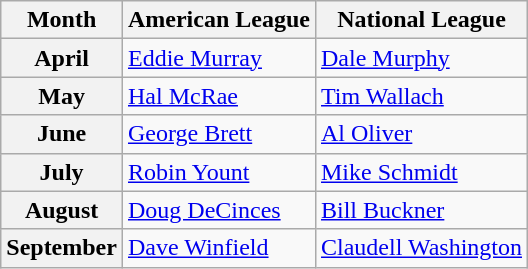<table class="wikitable">
<tr>
<th>Month</th>
<th>American League</th>
<th>National League</th>
</tr>
<tr>
<th>April</th>
<td><a href='#'>Eddie Murray</a></td>
<td><a href='#'>Dale Murphy</a></td>
</tr>
<tr>
<th>May</th>
<td><a href='#'>Hal McRae</a></td>
<td><a href='#'>Tim Wallach</a></td>
</tr>
<tr>
<th>June</th>
<td><a href='#'>George Brett</a></td>
<td><a href='#'>Al Oliver</a></td>
</tr>
<tr>
<th>July</th>
<td><a href='#'>Robin Yount</a></td>
<td><a href='#'>Mike Schmidt</a></td>
</tr>
<tr>
<th>August</th>
<td><a href='#'>Doug DeCinces</a></td>
<td><a href='#'>Bill Buckner</a></td>
</tr>
<tr>
<th>September</th>
<td><a href='#'>Dave Winfield</a></td>
<td><a href='#'>Claudell Washington</a></td>
</tr>
</table>
